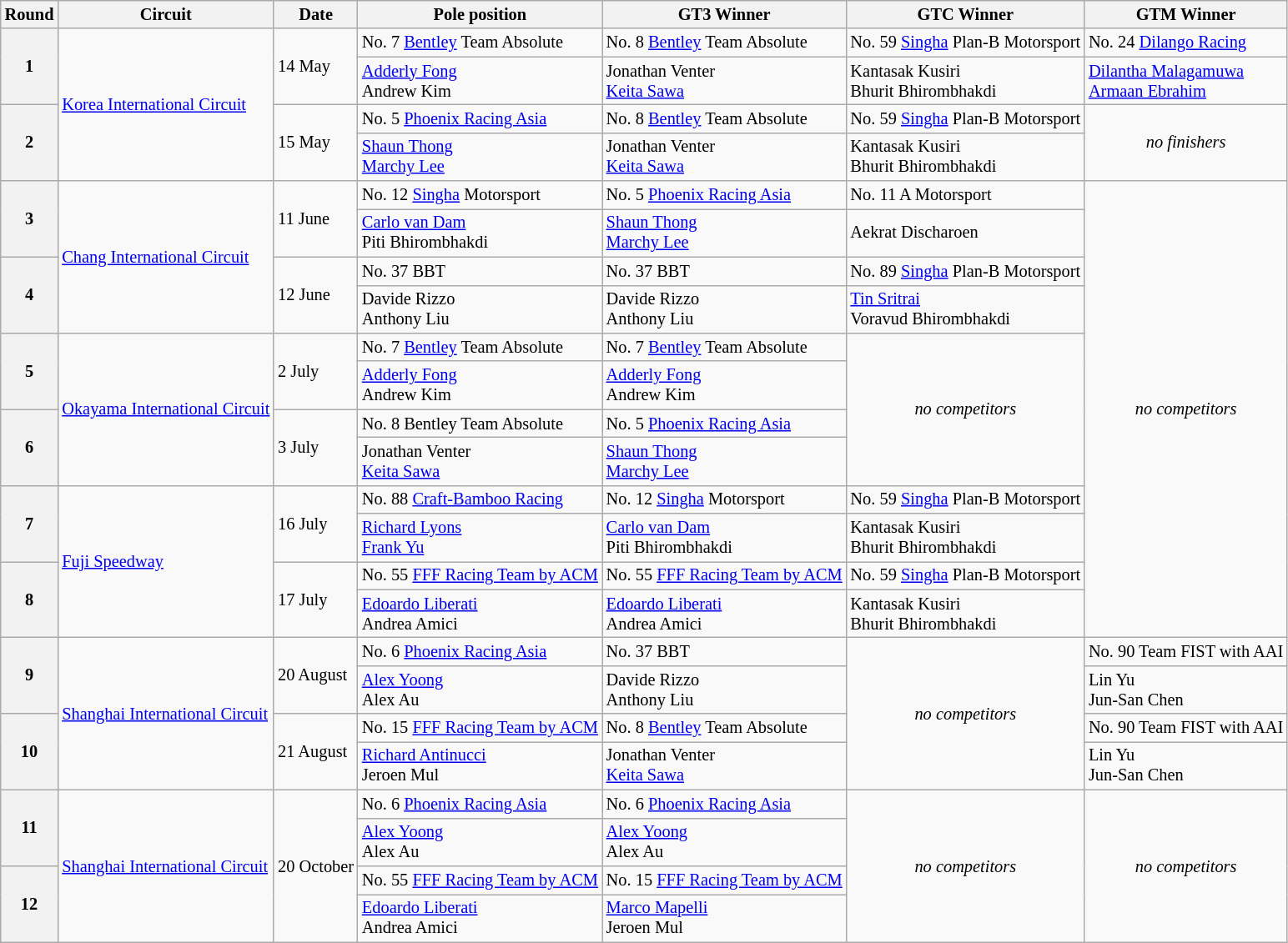<table class="wikitable" style="font-size: 85%;">
<tr>
<th>Round</th>
<th>Circuit</th>
<th>Date</th>
<th>Pole position</th>
<th>GT3 Winner</th>
<th>GTC Winner</th>
<th>GTM Winner</th>
</tr>
<tr>
<th rowspan=2>1</th>
<td rowspan=4> <a href='#'>Korea International Circuit</a></td>
<td rowspan=2>14 May</td>
<td> No. 7 <a href='#'>Bentley</a> Team Absolute</td>
<td> No. 8 <a href='#'>Bentley</a> Team Absolute</td>
<td> No. 59 <a href='#'>Singha</a> Plan-B Motorsport</td>
<td> No. 24 <a href='#'>Dilango Racing</a></td>
</tr>
<tr>
<td> <a href='#'>Adderly Fong</a><br> Andrew Kim</td>
<td> Jonathan Venter<br> <a href='#'>Keita Sawa</a></td>
<td> Kantasak Kusiri<br> Bhurit Bhirombhakdi</td>
<td> <a href='#'>Dilantha Malagamuwa</a><br> <a href='#'>Armaan Ebrahim</a></td>
</tr>
<tr>
<th rowspan=2>2</th>
<td rowspan=2>15 May</td>
<td> No. 5 <a href='#'>Phoenix Racing Asia</a></td>
<td> No. 8 <a href='#'>Bentley</a> Team Absolute</td>
<td> No. 59 <a href='#'>Singha</a> Plan-B Motorsport</td>
<td rowspan=2 align=center><em>no finishers</em></td>
</tr>
<tr>
<td> <a href='#'>Shaun Thong</a><br> <a href='#'>Marchy Lee</a></td>
<td> Jonathan Venter<br> <a href='#'>Keita Sawa</a></td>
<td> Kantasak Kusiri<br> Bhurit Bhirombhakdi</td>
</tr>
<tr>
<th rowspan=2>3</th>
<td rowspan=4> <a href='#'>Chang International Circuit</a></td>
<td rowspan=2>11 June</td>
<td> No. 12 <a href='#'>Singha</a> Motorsport</td>
<td> No. 5 <a href='#'>Phoenix Racing Asia</a></td>
<td> No. 11 A Motorsport</td>
<td rowspan=12 align=center><em>no competitors</em></td>
</tr>
<tr>
<td> <a href='#'>Carlo van Dam</a><br> Piti Bhirombhakdi</td>
<td> <a href='#'>Shaun Thong</a><br> <a href='#'>Marchy Lee</a></td>
<td> Aekrat Discharoen</td>
</tr>
<tr>
<th rowspan=2>4</th>
<td rowspan=2>12 June</td>
<td> No. 37 BBT</td>
<td> No. 37 BBT</td>
<td> No. 89 <a href='#'>Singha</a> Plan-B Motorsport</td>
</tr>
<tr>
<td> Davide Rizzo<br> Anthony Liu</td>
<td> Davide Rizzo<br> Anthony Liu</td>
<td> <a href='#'>Tin Sritrai</a><br> Voravud Bhirombhakdi</td>
</tr>
<tr>
<th rowspan=2>5</th>
<td rowspan=4> <a href='#'>Okayama International Circuit</a></td>
<td rowspan=2>2 July</td>
<td> No. 7 <a href='#'>Bentley</a> Team Absolute</td>
<td> No. 7 <a href='#'>Bentley</a> Team Absolute</td>
<td rowspan=4 align=center><em>no competitors</em></td>
</tr>
<tr>
<td> <a href='#'>Adderly Fong</a><br> Andrew Kim</td>
<td> <a href='#'>Adderly Fong</a><br> Andrew Kim</td>
</tr>
<tr>
<th rowspan=2>6</th>
<td rowspan=2>3 July</td>
<td> No. 8 Bentley Team Absolute</td>
<td> No. 5 <a href='#'>Phoenix Racing Asia</a></td>
</tr>
<tr>
<td> Jonathan Venter<br> <a href='#'>Keita Sawa</a></td>
<td> <a href='#'>Shaun Thong</a><br> <a href='#'>Marchy Lee</a></td>
</tr>
<tr>
<th rowspan=2>7</th>
<td rowspan=4> <a href='#'>Fuji Speedway</a></td>
<td rowspan=2>16 July</td>
<td> No. 88 <a href='#'>Craft-Bamboo Racing</a></td>
<td> No. 12 <a href='#'>Singha</a> Motorsport</td>
<td> No. 59 <a href='#'>Singha</a> Plan-B Motorsport</td>
</tr>
<tr>
<td> <a href='#'>Richard Lyons</a><br> <a href='#'>Frank Yu</a></td>
<td> <a href='#'>Carlo van Dam</a><br> Piti Bhirombhakdi</td>
<td> Kantasak Kusiri<br> Bhurit Bhirombhakdi</td>
</tr>
<tr>
<th rowspan=2>8</th>
<td rowspan=2>17 July</td>
<td> No. 55 <a href='#'>FFF Racing Team by ACM</a></td>
<td> No. 55 <a href='#'>FFF Racing Team by ACM</a></td>
<td> No. 59 <a href='#'>Singha</a> Plan-B Motorsport</td>
</tr>
<tr>
<td> <a href='#'>Edoardo Liberati</a><br> Andrea Amici</td>
<td> <a href='#'>Edoardo Liberati</a><br> Andrea Amici</td>
<td> Kantasak Kusiri<br> Bhurit Bhirombhakdi</td>
</tr>
<tr>
<th rowspan=2>9</th>
<td rowspan=4> <a href='#'>Shanghai International Circuit</a></td>
<td rowspan=2>20 August</td>
<td> No. 6 <a href='#'>Phoenix Racing Asia</a></td>
<td> No. 37 BBT</td>
<td rowspan=4 align=center><em>no competitors</em></td>
<td> No. 90 Team FIST with AAI</td>
</tr>
<tr>
<td> <a href='#'>Alex Yoong</a><br> Alex Au</td>
<td> Davide Rizzo<br> Anthony Liu</td>
<td> Lin Yu<br> Jun-San Chen</td>
</tr>
<tr>
<th rowspan=2>10</th>
<td rowspan=2>21 August</td>
<td> No. 15 <a href='#'>FFF Racing Team by ACM</a></td>
<td> No. 8 <a href='#'>Bentley</a> Team Absolute</td>
<td> No. 90 Team FIST with AAI</td>
</tr>
<tr>
<td> <a href='#'>Richard Antinucci</a><br> Jeroen Mul</td>
<td> Jonathan Venter<br> <a href='#'>Keita Sawa</a></td>
<td> Lin Yu<br> Jun-San Chen</td>
</tr>
<tr>
<th rowspan=2>11</th>
<td rowspan=4> <a href='#'>Shanghai International Circuit</a></td>
<td rowspan=4>20 October</td>
<td> No. 6 <a href='#'>Phoenix Racing Asia</a></td>
<td> No. 6 <a href='#'>Phoenix Racing Asia</a></td>
<td rowspan=4 align=center><em>no competitors</em></td>
<td rowspan=4 align=center><em>no competitors</em></td>
</tr>
<tr>
<td> <a href='#'>Alex Yoong</a><br> Alex Au</td>
<td> <a href='#'>Alex Yoong</a><br> Alex Au</td>
</tr>
<tr>
<th rowspan=2>12</th>
<td> No. 55 <a href='#'>FFF Racing Team by ACM</a></td>
<td> No. 15 <a href='#'>FFF Racing Team by ACM</a></td>
</tr>
<tr>
<td> <a href='#'>Edoardo Liberati</a><br> Andrea Amici</td>
<td> <a href='#'>Marco Mapelli</a><br> Jeroen Mul</td>
</tr>
</table>
